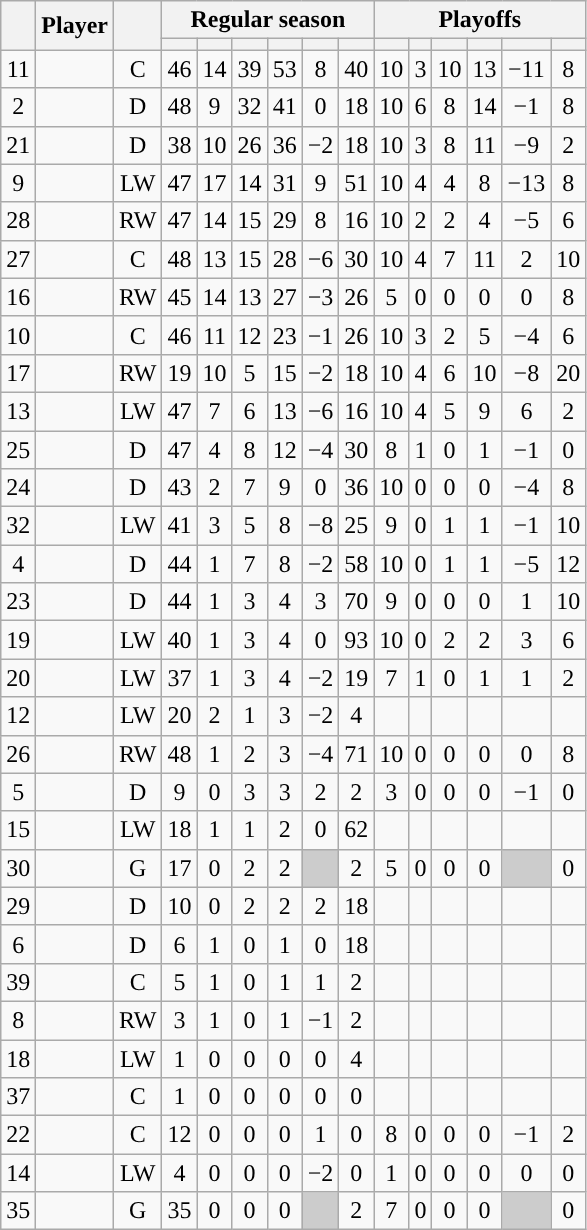<table class="wikitable sortable plainrowheaders" style="text-align:center;">
<tr>
<th scope="col" data-sort-type="number" rowspan="2"></th>
<th scope="col" rowspan="2">Player</th>
<th scope="col" rowspan="2"></th>
<th scope=colgroup colspan=6>Regular season</th>
<th scope=colgroup colspan=6>Playoffs</th>
</tr>
<tr>
<th scope="col" data-sort-type="number"></th>
<th scope="col" data-sort-type="number"></th>
<th scope="col" data-sort-type="number"></th>
<th scope="col" data-sort-type="number"></th>
<th scope="col" data-sort-type="number"></th>
<th scope="col" data-sort-type="number"></th>
<th scope="col" data-sort-type="number"></th>
<th scope="col" data-sort-type="number"></th>
<th scope="col" data-sort-type="number"></th>
<th scope="col" data-sort-type="number"></th>
<th scope="col" data-sort-type="number"></th>
<th scope="col" data-sort-type="number"></th>
</tr>
<tr>
<td scope="row">11</td>
<td align="left"></td>
<td>C</td>
<td>46</td>
<td>14</td>
<td>39</td>
<td>53</td>
<td>8</td>
<td>40</td>
<td>10</td>
<td>3</td>
<td>10</td>
<td>13</td>
<td>−11</td>
<td>8</td>
</tr>
<tr>
<td scope="row">2</td>
<td align="left"></td>
<td>D</td>
<td>48</td>
<td>9</td>
<td>32</td>
<td>41</td>
<td>0</td>
<td>18</td>
<td>10</td>
<td>6</td>
<td>8</td>
<td>14</td>
<td>−1</td>
<td>8</td>
</tr>
<tr>
<td scope="row">21</td>
<td align="left"></td>
<td>D</td>
<td>38</td>
<td>10</td>
<td>26</td>
<td>36</td>
<td>−2</td>
<td>18</td>
<td>10</td>
<td>3</td>
<td>8</td>
<td>11</td>
<td>−9</td>
<td>2</td>
</tr>
<tr>
<td scope="row">9</td>
<td align="left"></td>
<td>LW</td>
<td>47</td>
<td>17</td>
<td>14</td>
<td>31</td>
<td>9</td>
<td>51</td>
<td>10</td>
<td>4</td>
<td>4</td>
<td>8</td>
<td>−13</td>
<td>8</td>
</tr>
<tr>
<td scope="row">28</td>
<td align="left"></td>
<td>RW</td>
<td>47</td>
<td>14</td>
<td>15</td>
<td>29</td>
<td>8</td>
<td>16</td>
<td>10</td>
<td>2</td>
<td>2</td>
<td>4</td>
<td>−5</td>
<td>6</td>
</tr>
<tr>
<td scope="row">27</td>
<td align="left"></td>
<td>C</td>
<td>48</td>
<td>13</td>
<td>15</td>
<td>28</td>
<td>−6</td>
<td>30</td>
<td>10</td>
<td>4</td>
<td>7</td>
<td>11</td>
<td>2</td>
<td>10</td>
</tr>
<tr>
<td scope="row">16</td>
<td align="left"></td>
<td>RW</td>
<td>45</td>
<td>14</td>
<td>13</td>
<td>27</td>
<td>−3</td>
<td>26</td>
<td>5</td>
<td>0</td>
<td>0</td>
<td>0</td>
<td>0</td>
<td>8</td>
</tr>
<tr>
<td scope="row">10</td>
<td align="left"></td>
<td>C</td>
<td>46</td>
<td>11</td>
<td>12</td>
<td>23</td>
<td>−1</td>
<td>26</td>
<td>10</td>
<td>3</td>
<td>2</td>
<td>5</td>
<td>−4</td>
<td>6</td>
</tr>
<tr>
<td scope="row">17</td>
<td align="left"></td>
<td>RW</td>
<td>19</td>
<td>10</td>
<td>5</td>
<td>15</td>
<td>−2</td>
<td>18</td>
<td>10</td>
<td>4</td>
<td>6</td>
<td>10</td>
<td>−8</td>
<td>20</td>
</tr>
<tr>
<td scope="row">13</td>
<td align="left"></td>
<td>LW</td>
<td>47</td>
<td>7</td>
<td>6</td>
<td>13</td>
<td>−6</td>
<td>16</td>
<td>10</td>
<td>4</td>
<td>5</td>
<td>9</td>
<td>6</td>
<td>2</td>
</tr>
<tr>
<td scope="row">25</td>
<td align="left"></td>
<td>D</td>
<td>47</td>
<td>4</td>
<td>8</td>
<td>12</td>
<td>−4</td>
<td>30</td>
<td>8</td>
<td>1</td>
<td>0</td>
<td>1</td>
<td>−1</td>
<td>0</td>
</tr>
<tr>
<td scope="row">24</td>
<td align="left"></td>
<td>D</td>
<td>43</td>
<td>2</td>
<td>7</td>
<td>9</td>
<td>0</td>
<td>36</td>
<td>10</td>
<td>0</td>
<td>0</td>
<td>0</td>
<td>−4</td>
<td>8</td>
</tr>
<tr>
<td scope="row">32</td>
<td align="left"></td>
<td>LW</td>
<td>41</td>
<td>3</td>
<td>5</td>
<td>8</td>
<td>−8</td>
<td>25</td>
<td>9</td>
<td>0</td>
<td>1</td>
<td>1</td>
<td>−1</td>
<td>10</td>
</tr>
<tr>
<td scope="row">4</td>
<td align="left"></td>
<td>D</td>
<td>44</td>
<td>1</td>
<td>7</td>
<td>8</td>
<td>−2</td>
<td>58</td>
<td>10</td>
<td>0</td>
<td>1</td>
<td>1</td>
<td>−5</td>
<td>12</td>
</tr>
<tr>
<td scope="row">23</td>
<td align="left"></td>
<td>D</td>
<td>44</td>
<td>1</td>
<td>3</td>
<td>4</td>
<td>3</td>
<td>70</td>
<td>9</td>
<td>0</td>
<td>0</td>
<td>0</td>
<td>1</td>
<td>10</td>
</tr>
<tr>
<td scope="row">19</td>
<td align="left"></td>
<td>LW</td>
<td>40</td>
<td>1</td>
<td>3</td>
<td>4</td>
<td>0</td>
<td>93</td>
<td>10</td>
<td>0</td>
<td>2</td>
<td>2</td>
<td>3</td>
<td>6</td>
</tr>
<tr>
<td scope="row">20</td>
<td align="left"></td>
<td>LW</td>
<td>37</td>
<td>1</td>
<td>3</td>
<td>4</td>
<td>−2</td>
<td>19</td>
<td>7</td>
<td>1</td>
<td>0</td>
<td>1</td>
<td>1</td>
<td>2</td>
</tr>
<tr>
<td scope="row">12</td>
<td align="left"></td>
<td>LW</td>
<td>20</td>
<td>2</td>
<td>1</td>
<td>3</td>
<td>−2</td>
<td>4</td>
<td></td>
<td></td>
<td></td>
<td></td>
<td></td>
<td></td>
</tr>
<tr>
<td scope="row">26</td>
<td align="left"></td>
<td>RW</td>
<td>48</td>
<td>1</td>
<td>2</td>
<td>3</td>
<td>−4</td>
<td>71</td>
<td>10</td>
<td>0</td>
<td>0</td>
<td>0</td>
<td>0</td>
<td>8</td>
</tr>
<tr>
<td scope="row">5</td>
<td align="left"></td>
<td>D</td>
<td>9</td>
<td>0</td>
<td>3</td>
<td>3</td>
<td>2</td>
<td>2</td>
<td>3</td>
<td>0</td>
<td>0</td>
<td>0</td>
<td>−1</td>
<td>0</td>
</tr>
<tr>
<td scope="row">15</td>
<td align="left"></td>
<td>LW</td>
<td>18</td>
<td>1</td>
<td>1</td>
<td>2</td>
<td>0</td>
<td>62</td>
<td></td>
<td></td>
<td></td>
<td></td>
<td></td>
<td></td>
</tr>
<tr>
<td scope="row">30</td>
<td align="left"></td>
<td>G</td>
<td>17</td>
<td>0</td>
<td>2</td>
<td>2</td>
<td style="background:#ccc"></td>
<td>2</td>
<td>5</td>
<td>0</td>
<td>0</td>
<td>0</td>
<td style="background:#ccc"></td>
<td>0</td>
</tr>
<tr>
<td scope="row">29</td>
<td align="left"></td>
<td>D</td>
<td>10</td>
<td>0</td>
<td>2</td>
<td>2</td>
<td>2</td>
<td>18</td>
<td></td>
<td></td>
<td></td>
<td></td>
<td></td>
<td></td>
</tr>
<tr>
<td scope="row">6</td>
<td align="left"></td>
<td>D</td>
<td>6</td>
<td>1</td>
<td>0</td>
<td>1</td>
<td>0</td>
<td>18</td>
<td></td>
<td></td>
<td></td>
<td></td>
<td></td>
<td></td>
</tr>
<tr>
<td scope="row">39</td>
<td align="left"></td>
<td>C</td>
<td>5</td>
<td>1</td>
<td>0</td>
<td>1</td>
<td>1</td>
<td>2</td>
<td></td>
<td></td>
<td></td>
<td></td>
<td></td>
<td></td>
</tr>
<tr>
<td scope="row">8</td>
<td align="left"></td>
<td>RW</td>
<td>3</td>
<td>1</td>
<td>0</td>
<td>1</td>
<td>−1</td>
<td>2</td>
<td></td>
<td></td>
<td></td>
<td></td>
<td></td>
<td></td>
</tr>
<tr>
<td scope="row">18</td>
<td align="left"></td>
<td>LW</td>
<td>1</td>
<td>0</td>
<td>0</td>
<td>0</td>
<td>0</td>
<td>4</td>
<td></td>
<td></td>
<td></td>
<td></td>
<td></td>
<td></td>
</tr>
<tr>
<td scope="row">37</td>
<td align="left"></td>
<td>C</td>
<td>1</td>
<td>0</td>
<td>0</td>
<td>0</td>
<td>0</td>
<td>0</td>
<td></td>
<td></td>
<td></td>
<td></td>
<td></td>
<td></td>
</tr>
<tr>
<td scope="row">22</td>
<td align="left"></td>
<td>C</td>
<td>12</td>
<td>0</td>
<td>0</td>
<td>0</td>
<td>1</td>
<td>0</td>
<td>8</td>
<td>0</td>
<td>0</td>
<td>0</td>
<td>−1</td>
<td>2</td>
</tr>
<tr>
<td scope="row">14</td>
<td align="left"></td>
<td>LW</td>
<td>4</td>
<td>0</td>
<td>0</td>
<td>0</td>
<td>−2</td>
<td>0</td>
<td>1</td>
<td>0</td>
<td>0</td>
<td>0</td>
<td>0</td>
<td>0</td>
</tr>
<tr>
<td scope="row">35</td>
<td align="left"></td>
<td>G</td>
<td>35</td>
<td>0</td>
<td>0</td>
<td>0</td>
<td style="background:#ccc"></td>
<td>2</td>
<td>7</td>
<td>0</td>
<td>0</td>
<td>0</td>
<td style="background:#ccc"></td>
<td>0</td>
</tr>
</table>
